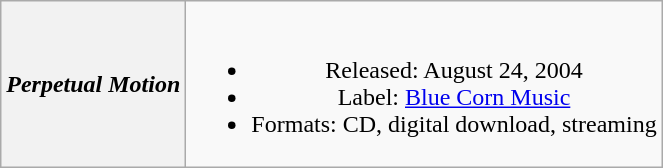<table class="wikitable plainrowheaders" style="text-align:center;">
<tr>
<th scope="row"><em>Perpetual Motion</em></th>
<td><br><ul><li>Released: August 24, 2004</li><li>Label: <a href='#'>Blue Corn Music</a></li><li>Formats: CD, digital download, streaming</li></ul></td>
</tr>
</table>
